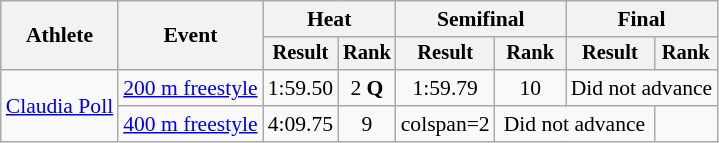<table class="wikitable" style="font-size:90%;">
<tr>
<th rowspan="2">Athlete</th>
<th rowspan="2">Event</th>
<th colspan="2">Heat</th>
<th colspan="2">Semifinal</th>
<th colspan="2">Final</th>
</tr>
<tr style="font-size:95%">
<th>Result</th>
<th>Rank</th>
<th>Result</th>
<th>Rank</th>
<th>Result</th>
<th>Rank</th>
</tr>
<tr align=center>
<td align=left rowspan=2><a href='#'>Claudia Poll</a></td>
<td align=left><a href='#'>200 m freestyle</a></td>
<td>1:59.50</td>
<td>2 <strong>Q</strong></td>
<td>1:59.79</td>
<td>10</td>
<td colspan=2>Did not advance</td>
</tr>
<tr align=center>
<td align=left><a href='#'>400 m freestyle</a></td>
<td>4:09.75</td>
<td>9</td>
<td>colspan=2 </td>
<td colspan=2>Did not advance</td>
</tr>
</table>
